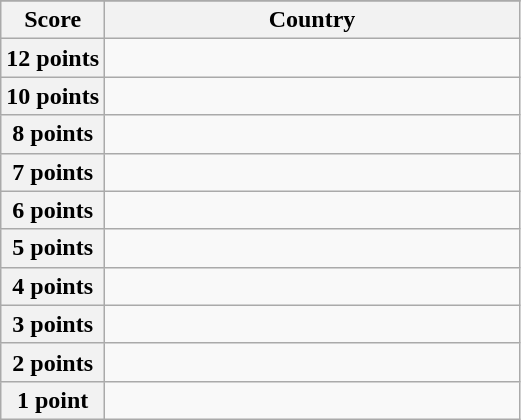<table class="wikitable">
<tr>
</tr>
<tr>
<th scope="col" width="20%">Score</th>
<th scope="col">Country</th>
</tr>
<tr>
<th scope="row">12 points</th>
<td></td>
</tr>
<tr>
<th scope="row">10 points</th>
<td></td>
</tr>
<tr>
<th scope="row">8 points</th>
<td></td>
</tr>
<tr>
<th scope="row">7 points</th>
<td></td>
</tr>
<tr>
<th scope="row">6 points</th>
<td></td>
</tr>
<tr>
<th scope="row">5 points</th>
<td></td>
</tr>
<tr>
<th scope="row">4 points</th>
<td></td>
</tr>
<tr>
<th scope="row">3 points</th>
<td></td>
</tr>
<tr>
<th scope="row">2 points</th>
<td></td>
</tr>
<tr>
<th scope="row">1 point</th>
<td></td>
</tr>
</table>
